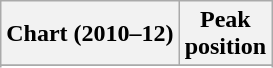<table class="wikitable plainrowheaders sortable">
<tr>
<th scope="col">Chart (2010–12)</th>
<th scope="col">Peak<br>position</th>
</tr>
<tr>
</tr>
<tr>
</tr>
<tr>
</tr>
<tr>
</tr>
<tr>
</tr>
<tr>
</tr>
</table>
